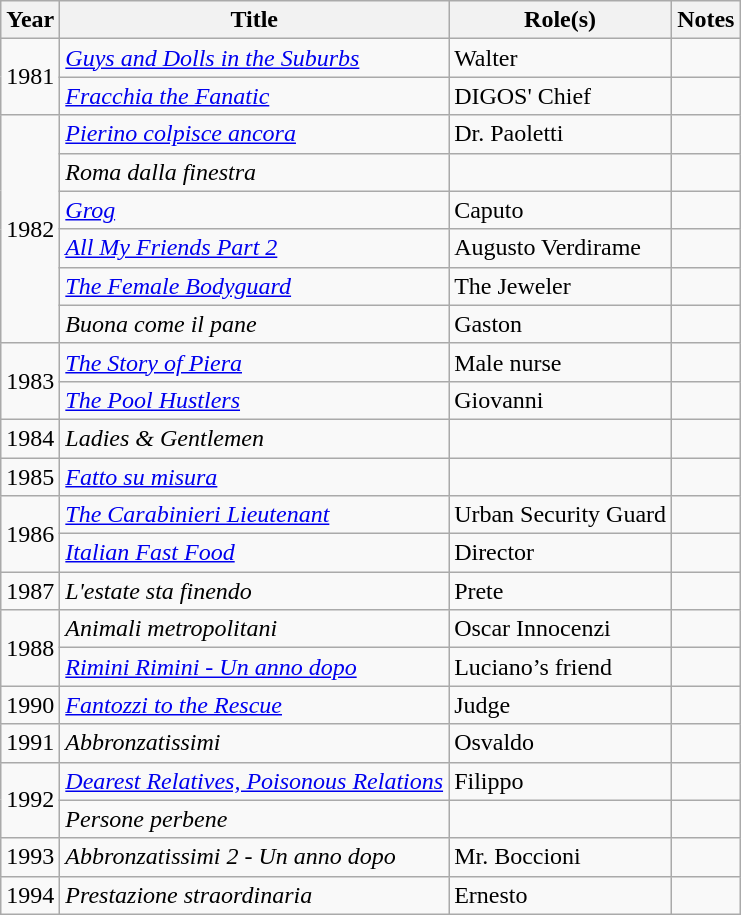<table class="wikitable plainrowheaders sortable">
<tr>
<th scope="col">Year</th>
<th scope="col">Title</th>
<th scope="col">Role(s)</th>
<th scope="col" class="unsortable">Notes</th>
</tr>
<tr>
<td rowspan=2>1981</td>
<td><em><a href='#'>Guys and Dolls in the Suburbs</a></em></td>
<td>Walter</td>
<td></td>
</tr>
<tr>
<td><em><a href='#'>Fracchia the Fanatic</a></em></td>
<td>DIGOS' Chief</td>
<td></td>
</tr>
<tr>
<td rowspan=6>1982</td>
<td><em><a href='#'>Pierino colpisce ancora</a></em></td>
<td>Dr. Paoletti</td>
<td></td>
</tr>
<tr>
<td><em>Roma dalla finestra</em></td>
<td></td>
<td></td>
</tr>
<tr>
<td><em><a href='#'>Grog</a></em></td>
<td>Caputo</td>
<td></td>
</tr>
<tr>
<td><em><a href='#'>All My Friends Part 2</a></em></td>
<td>Augusto Verdirame</td>
<td></td>
</tr>
<tr>
<td><em><a href='#'>The Female Bodyguard</a></em></td>
<td>The Jeweler</td>
<td></td>
</tr>
<tr>
<td><em>Buona come il pane</em></td>
<td>Gaston</td>
<td></td>
</tr>
<tr>
<td rowspan=2>1983</td>
<td><em><a href='#'>The Story of Piera</a></em></td>
<td>Male nurse</td>
<td></td>
</tr>
<tr>
<td><em><a href='#'>The Pool Hustlers</a></em></td>
<td>Giovanni</td>
<td></td>
</tr>
<tr>
<td>1984</td>
<td><em>Ladies & Gentlemen</em></td>
<td></td>
<td></td>
</tr>
<tr>
<td>1985</td>
<td><em><a href='#'>Fatto su misura</a></em></td>
<td></td>
<td></td>
</tr>
<tr>
<td rowspan=2>1986</td>
<td><em><a href='#'>The Carabinieri Lieutenant</a></em></td>
<td>Urban Security Guard</td>
<td></td>
</tr>
<tr>
<td><em><a href='#'>Italian Fast Food</a></em></td>
<td>Director</td>
<td></td>
</tr>
<tr>
<td>1987</td>
<td><em>L'estate sta finendo</em></td>
<td>Prete</td>
<td></td>
</tr>
<tr>
<td rowspan=2>1988</td>
<td><em>Animali metropolitani</em></td>
<td>Oscar Innocenzi</td>
<td></td>
</tr>
<tr>
<td><em><a href='#'>Rimini Rimini - Un anno dopo</a></em></td>
<td>Luciano’s friend</td>
<td></td>
</tr>
<tr>
<td>1990</td>
<td><em><a href='#'>Fantozzi to the Rescue</a></em></td>
<td>Judge</td>
<td></td>
</tr>
<tr>
<td>1991</td>
<td><em>Abbronzatissimi</em></td>
<td>Osvaldo</td>
<td></td>
</tr>
<tr>
<td rowspan=2>1992</td>
<td><em><a href='#'>Dearest Relatives, Poisonous Relations</a></em></td>
<td>Filippo</td>
<td></td>
</tr>
<tr>
<td><em>Persone perbene</em></td>
<td></td>
<td></td>
</tr>
<tr>
<td>1993</td>
<td><em>Abbronzatissimi 2 - Un anno dopo</em></td>
<td>Mr. Boccioni</td>
<td></td>
</tr>
<tr>
<td>1994</td>
<td><em>Prestazione straordinaria</em></td>
<td>Ernesto</td>
<td></td>
</tr>
</table>
